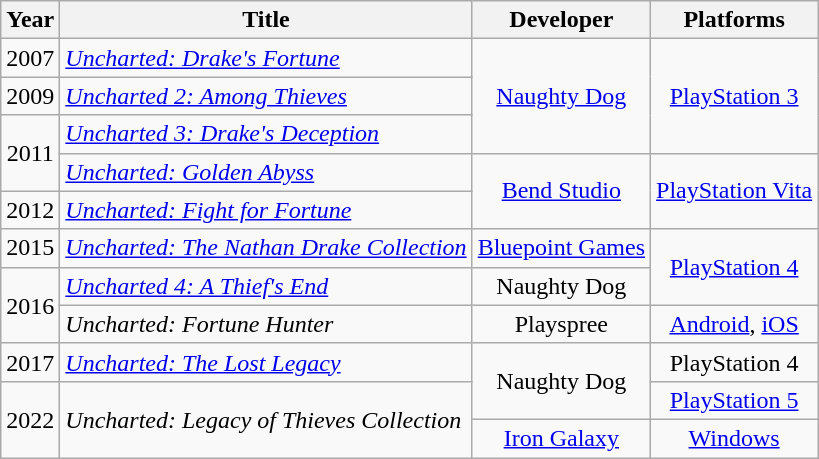<table class="wikitable">
<tr>
<th scope="col">Year</th>
<th scope="col">Title</th>
<th scope="col">Developer</th>
<th scope="col">Platforms</th>
</tr>
<tr>
<td style="text-align:center;">2007</td>
<td scope="row"><em><a href='#'>Uncharted: Drake's Fortune</a></em></td>
<td rowspan="3" style="text-align:center;"><a href='#'>Naughty Dog</a></td>
<td rowspan="3" style="text-align:center;"><a href='#'>PlayStation 3</a></td>
</tr>
<tr>
<td style="text-align:center;">2009</td>
<td scope="row"><em><a href='#'>Uncharted 2: Among Thieves</a></em></td>
</tr>
<tr>
<td style="text-align:center;" rowspan="2">2011</td>
<td scope="row"><em><a href='#'>Uncharted 3: Drake's Deception</a></em></td>
</tr>
<tr>
<td scope="row"><em><a href='#'>Uncharted: Golden Abyss</a></em></td>
<td rowspan="2" style="text-align:center;"><a href='#'>Bend Studio</a></td>
<td rowspan="2" style="text-align:center;"><a href='#'>PlayStation Vita</a></td>
</tr>
<tr>
<td style="text-align:center;">2012</td>
<td scope="row"><em><a href='#'>Uncharted: Fight for Fortune</a></em></td>
</tr>
<tr>
<td style="text-align:center;">2015</td>
<td scope="row"><em><a href='#'>Uncharted: The Nathan Drake Collection</a></em></td>
<td style="text-align:center;"><a href='#'>Bluepoint Games</a></td>
<td rowspan="2" style="text-align:center;"><a href='#'>PlayStation 4</a></td>
</tr>
<tr>
<td style="text-align:center;" rowspan="2">2016</td>
<td scope="row"><em><a href='#'>Uncharted 4: A Thief's End</a></em></td>
<td style="text-align:center;">Naughty Dog</td>
</tr>
<tr>
<td scope="row"><em>Uncharted: Fortune Hunter</em></td>
<td style="text-align:center;">Playspree</td>
<td style="text-align:center;"><a href='#'>Android</a>, <a href='#'>iOS</a></td>
</tr>
<tr>
<td style="text-align:center;">2017</td>
<td scope="row"><em><a href='#'>Uncharted: The Lost Legacy</a></em></td>
<td style="text-align:center;" rowspan="2">Naughty Dog</td>
<td style="text-align:center;">PlayStation 4</td>
</tr>
<tr>
<td style="text-align:center;" rowspan="2">2022</td>
<td scope="row" rowspan="2"><em>Uncharted: Legacy of Thieves Collection</em></td>
<td style="text-align:center;"><a href='#'>PlayStation 5</a></td>
</tr>
<tr>
<td style="text-align:center;"><a href='#'>Iron Galaxy</a></td>
<td style="text-align:center;"><a href='#'>Windows</a></td>
</tr>
</table>
